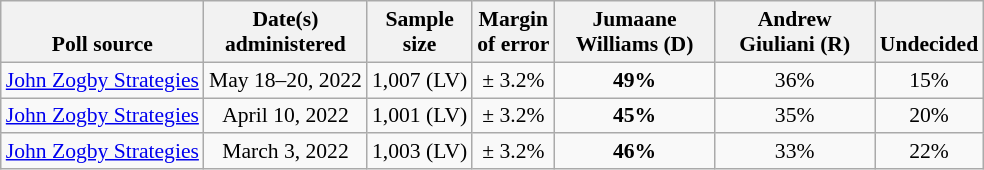<table class="wikitable" style="font-size:90%;text-align:center;">
<tr valign=bottom>
<th>Poll source</th>
<th>Date(s)<br>administered</th>
<th>Sample<br>size</th>
<th>Margin<br>of error</th>
<th style="width:100px;">Jumaane<br>Williams (D)</th>
<th style="width:100px;">Andrew<br>Giuliani (R)</th>
<th>Undecided</th>
</tr>
<tr>
<td style="text-align:left;"><a href='#'>John Zogby Strategies</a></td>
<td>May 18–20, 2022</td>
<td>1,007 (LV)</td>
<td>± 3.2%</td>
<td><strong>49%</strong></td>
<td>36%</td>
<td>15%</td>
</tr>
<tr>
<td style="text-align:left;"><a href='#'>John Zogby Strategies</a></td>
<td>April 10, 2022</td>
<td>1,001 (LV)</td>
<td>± 3.2%</td>
<td><strong>45%</strong></td>
<td>35%</td>
<td>20%</td>
</tr>
<tr>
<td style="text-align:left;"><a href='#'>John Zogby Strategies</a></td>
<td>March 3, 2022</td>
<td>1,003 (LV)</td>
<td>± 3.2%</td>
<td><strong>46%</strong></td>
<td>33%</td>
<td>22%</td>
</tr>
</table>
